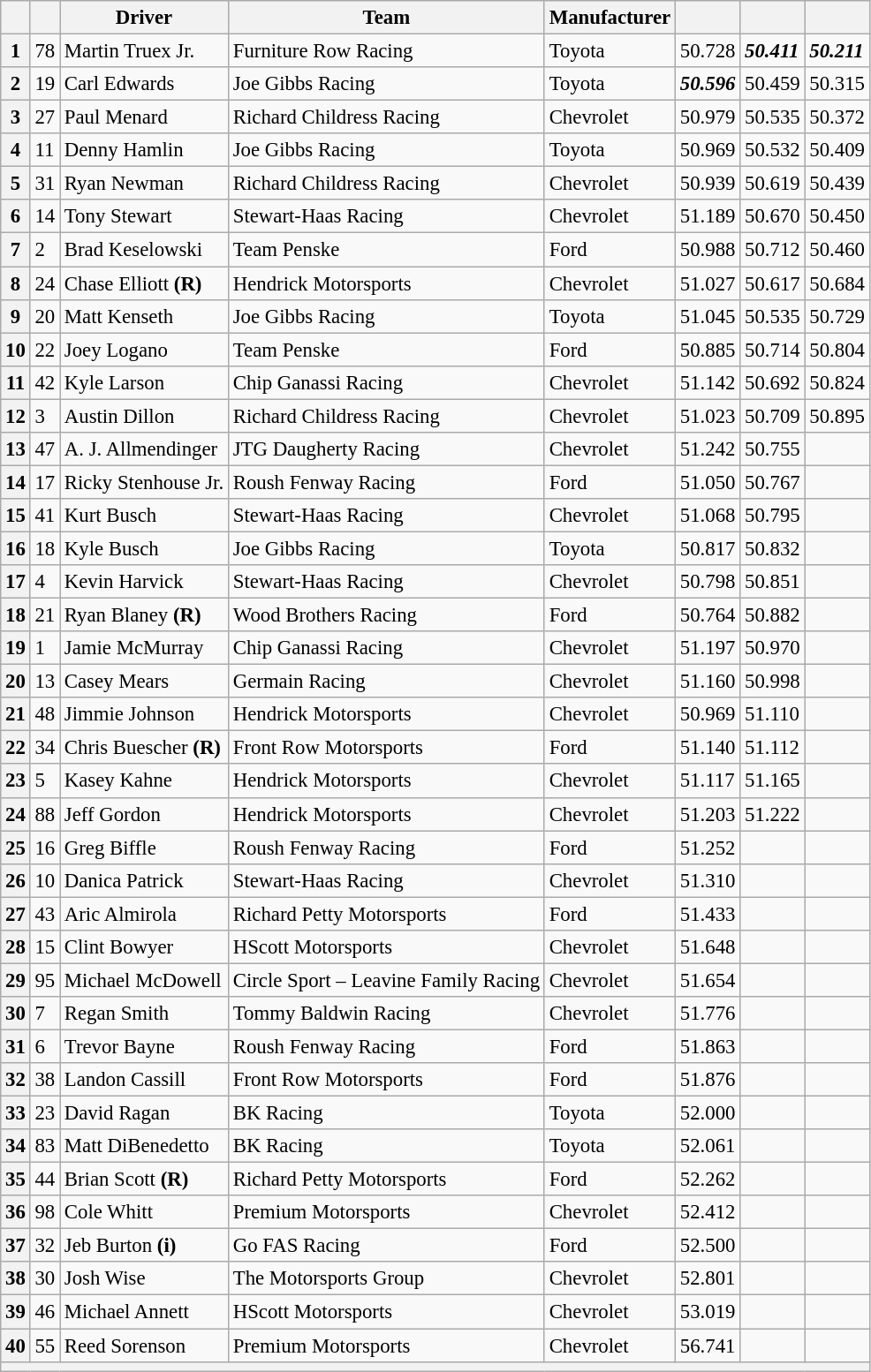<table class="wikitable" style="font-size:95%">
<tr>
<th scope="col"></th>
<th scope="col"></th>
<th scope="col">Driver</th>
<th scope="col">Team</th>
<th scope="col">Manufacturer</th>
<th scope="col"></th>
<th scope="col"></th>
<th scope="col"></th>
</tr>
<tr>
<th scope="row">1</th>
<td>78</td>
<td>Martin Truex Jr.</td>
<td>Furniture Row Racing</td>
<td>Toyota</td>
<td>50.728</td>
<td><strong><em>50.411</em></strong></td>
<td><strong><em>50.211</em></strong></td>
</tr>
<tr>
<th scope="row">2</th>
<td>19</td>
<td>Carl Edwards</td>
<td>Joe Gibbs Racing</td>
<td>Toyota</td>
<td><strong><em>50.596</em></strong></td>
<td>50.459</td>
<td>50.315</td>
</tr>
<tr>
<th scope="row">3</th>
<td>27</td>
<td>Paul Menard</td>
<td>Richard Childress Racing</td>
<td>Chevrolet</td>
<td>50.979</td>
<td>50.535</td>
<td>50.372</td>
</tr>
<tr>
<th scope="row">4</th>
<td>11</td>
<td>Denny Hamlin</td>
<td>Joe Gibbs Racing</td>
<td>Toyota</td>
<td>50.969</td>
<td>50.532</td>
<td>50.409</td>
</tr>
<tr>
<th scope="row">5</th>
<td>31</td>
<td>Ryan Newman</td>
<td>Richard Childress Racing</td>
<td>Chevrolet</td>
<td>50.939</td>
<td>50.619</td>
<td>50.439</td>
</tr>
<tr>
<th scope="row">6</th>
<td>14</td>
<td>Tony Stewart</td>
<td>Stewart-Haas Racing</td>
<td>Chevrolet</td>
<td>51.189</td>
<td>50.670</td>
<td>50.450</td>
</tr>
<tr>
<th scope="row">7</th>
<td>2</td>
<td>Brad Keselowski</td>
<td>Team Penske</td>
<td>Ford</td>
<td>50.988</td>
<td>50.712</td>
<td>50.460</td>
</tr>
<tr>
<th scope="row">8</th>
<td>24</td>
<td>Chase Elliott <strong>(R)</strong></td>
<td>Hendrick Motorsports</td>
<td>Chevrolet</td>
<td>51.027</td>
<td>50.617</td>
<td>50.684</td>
</tr>
<tr>
<th scope="row">9</th>
<td>20</td>
<td>Matt Kenseth</td>
<td>Joe Gibbs Racing</td>
<td>Toyota</td>
<td>51.045</td>
<td>50.535</td>
<td>50.729</td>
</tr>
<tr>
<th scope="row">10</th>
<td>22</td>
<td>Joey Logano</td>
<td>Team Penske</td>
<td>Ford</td>
<td>50.885</td>
<td>50.714</td>
<td>50.804</td>
</tr>
<tr>
<th scope="row">11</th>
<td>42</td>
<td>Kyle Larson</td>
<td>Chip Ganassi Racing</td>
<td>Chevrolet</td>
<td>51.142</td>
<td>50.692</td>
<td>50.824</td>
</tr>
<tr>
<th scope="row">12</th>
<td>3</td>
<td>Austin Dillon</td>
<td>Richard Childress Racing</td>
<td>Chevrolet</td>
<td>51.023</td>
<td>50.709</td>
<td>50.895</td>
</tr>
<tr>
<th scope="row">13</th>
<td>47</td>
<td>A. J. Allmendinger</td>
<td>JTG Daugherty Racing</td>
<td>Chevrolet</td>
<td>51.242</td>
<td>50.755</td>
<td></td>
</tr>
<tr>
<th scope="row">14</th>
<td>17</td>
<td>Ricky Stenhouse Jr.</td>
<td>Roush Fenway Racing</td>
<td>Ford</td>
<td>51.050</td>
<td>50.767</td>
<td></td>
</tr>
<tr>
<th scope="row">15</th>
<td>41</td>
<td>Kurt Busch</td>
<td>Stewart-Haas Racing</td>
<td>Chevrolet</td>
<td>51.068</td>
<td>50.795</td>
<td></td>
</tr>
<tr>
<th scope="row">16</th>
<td>18</td>
<td>Kyle Busch</td>
<td>Joe Gibbs Racing</td>
<td>Toyota</td>
<td>50.817</td>
<td>50.832</td>
<td></td>
</tr>
<tr>
<th scope="row">17</th>
<td>4</td>
<td>Kevin Harvick</td>
<td>Stewart-Haas Racing</td>
<td>Chevrolet</td>
<td>50.798</td>
<td>50.851</td>
<td></td>
</tr>
<tr>
<th scope="row">18</th>
<td>21</td>
<td>Ryan Blaney <strong>(R)</strong></td>
<td>Wood Brothers Racing</td>
<td>Ford</td>
<td>50.764</td>
<td>50.882</td>
<td></td>
</tr>
<tr>
<th scope="row">19</th>
<td>1</td>
<td>Jamie McMurray</td>
<td>Chip Ganassi Racing</td>
<td>Chevrolet</td>
<td>51.197</td>
<td>50.970</td>
<td></td>
</tr>
<tr>
<th scope="row">20</th>
<td>13</td>
<td>Casey Mears</td>
<td>Germain Racing</td>
<td>Chevrolet</td>
<td>51.160</td>
<td>50.998</td>
<td></td>
</tr>
<tr>
<th scope="row">21</th>
<td>48</td>
<td>Jimmie Johnson</td>
<td>Hendrick Motorsports</td>
<td>Chevrolet</td>
<td>50.969</td>
<td>51.110</td>
<td></td>
</tr>
<tr>
<th scope="row">22</th>
<td>34</td>
<td>Chris Buescher <strong>(R)</strong></td>
<td>Front Row Motorsports</td>
<td>Ford</td>
<td>51.140</td>
<td>51.112</td>
<td></td>
</tr>
<tr>
<th scope="row">23</th>
<td>5</td>
<td>Kasey Kahne</td>
<td>Hendrick Motorsports</td>
<td>Chevrolet</td>
<td>51.117</td>
<td>51.165</td>
<td></td>
</tr>
<tr>
<th scope="row">24</th>
<td>88</td>
<td>Jeff Gordon</td>
<td>Hendrick Motorsports</td>
<td>Chevrolet</td>
<td>51.203</td>
<td>51.222</td>
<td></td>
</tr>
<tr>
<th scope="row">25</th>
<td>16</td>
<td>Greg Biffle</td>
<td>Roush Fenway Racing</td>
<td>Ford</td>
<td>51.252</td>
<td></td>
<td></td>
</tr>
<tr>
<th scope="row">26</th>
<td>10</td>
<td>Danica Patrick</td>
<td>Stewart-Haas Racing</td>
<td>Chevrolet</td>
<td>51.310</td>
<td></td>
<td></td>
</tr>
<tr>
<th scope="row">27</th>
<td>43</td>
<td>Aric Almirola</td>
<td>Richard Petty Motorsports</td>
<td>Ford</td>
<td>51.433</td>
<td></td>
<td></td>
</tr>
<tr>
<th scope="row">28</th>
<td>15</td>
<td>Clint Bowyer</td>
<td>HScott Motorsports</td>
<td>Chevrolet</td>
<td>51.648</td>
<td></td>
<td></td>
</tr>
<tr>
<th scope="row">29</th>
<td>95</td>
<td>Michael McDowell</td>
<td>Circle Sport – Leavine Family Racing</td>
<td>Chevrolet</td>
<td>51.654</td>
<td></td>
<td></td>
</tr>
<tr>
<th scope="row">30</th>
<td>7</td>
<td>Regan Smith</td>
<td>Tommy Baldwin Racing</td>
<td>Chevrolet</td>
<td>51.776</td>
<td></td>
<td></td>
</tr>
<tr>
<th scope="row">31</th>
<td>6</td>
<td>Trevor Bayne</td>
<td>Roush Fenway Racing</td>
<td>Ford</td>
<td>51.863</td>
<td></td>
<td></td>
</tr>
<tr>
<th scope="row">32</th>
<td>38</td>
<td>Landon Cassill</td>
<td>Front Row Motorsports</td>
<td>Ford</td>
<td>51.876</td>
<td></td>
<td></td>
</tr>
<tr>
<th scope="row">33</th>
<td>23</td>
<td>David Ragan</td>
<td>BK Racing</td>
<td>Toyota</td>
<td>52.000</td>
<td></td>
<td></td>
</tr>
<tr>
<th scope="row">34</th>
<td>83</td>
<td>Matt DiBenedetto</td>
<td>BK Racing</td>
<td>Toyota</td>
<td>52.061</td>
<td></td>
<td></td>
</tr>
<tr>
<th scope="row">35</th>
<td>44</td>
<td>Brian Scott <strong>(R)</strong></td>
<td>Richard Petty Motorsports</td>
<td>Ford</td>
<td>52.262</td>
<td></td>
<td></td>
</tr>
<tr>
<th scope="row">36</th>
<td>98</td>
<td>Cole Whitt</td>
<td>Premium Motorsports</td>
<td>Chevrolet</td>
<td>52.412</td>
<td></td>
<td></td>
</tr>
<tr>
<th scope="row">37</th>
<td>32</td>
<td>Jeb Burton <strong>(i)</strong></td>
<td>Go FAS Racing</td>
<td>Ford</td>
<td>52.500</td>
<td></td>
<td></td>
</tr>
<tr>
<th scope="row">38</th>
<td>30</td>
<td>Josh Wise</td>
<td>The Motorsports Group</td>
<td>Chevrolet</td>
<td>52.801</td>
<td></td>
<td></td>
</tr>
<tr>
<th scope="row">39</th>
<td>46</td>
<td>Michael Annett</td>
<td>HScott Motorsports</td>
<td>Chevrolet</td>
<td>53.019</td>
<td></td>
<td></td>
</tr>
<tr>
<th scope="row">40</th>
<td>55</td>
<td>Reed Sorenson</td>
<td>Premium Motorsports</td>
<td>Chevrolet</td>
<td>56.741</td>
<td></td>
<td></td>
</tr>
<tr class="sortbottom">
<th colspan="8"></th>
</tr>
</table>
